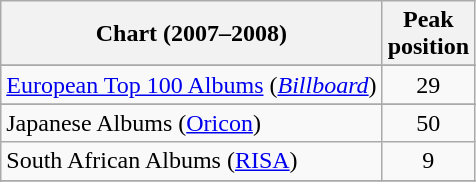<table class="wikitable sortable">
<tr>
<th>Chart (2007–2008)</th>
<th>Peak<br>position</th>
</tr>
<tr>
</tr>
<tr>
</tr>
<tr>
<td><a href='#'>European Top 100 Albums</a> (<em><a href='#'>Billboard</a></em>)</td>
<td align="center">29</td>
</tr>
<tr>
</tr>
<tr>
</tr>
<tr>
<td>Japanese Albums (<a href='#'>Oricon</a>)</td>
<td style="text-align:center;">50</td>
</tr>
<tr>
<td>South African Albums (<a href='#'>RISA</a>)</td>
<td style="text-align:center;">9</td>
</tr>
<tr>
</tr>
<tr>
</tr>
<tr>
</tr>
<tr>
</tr>
</table>
